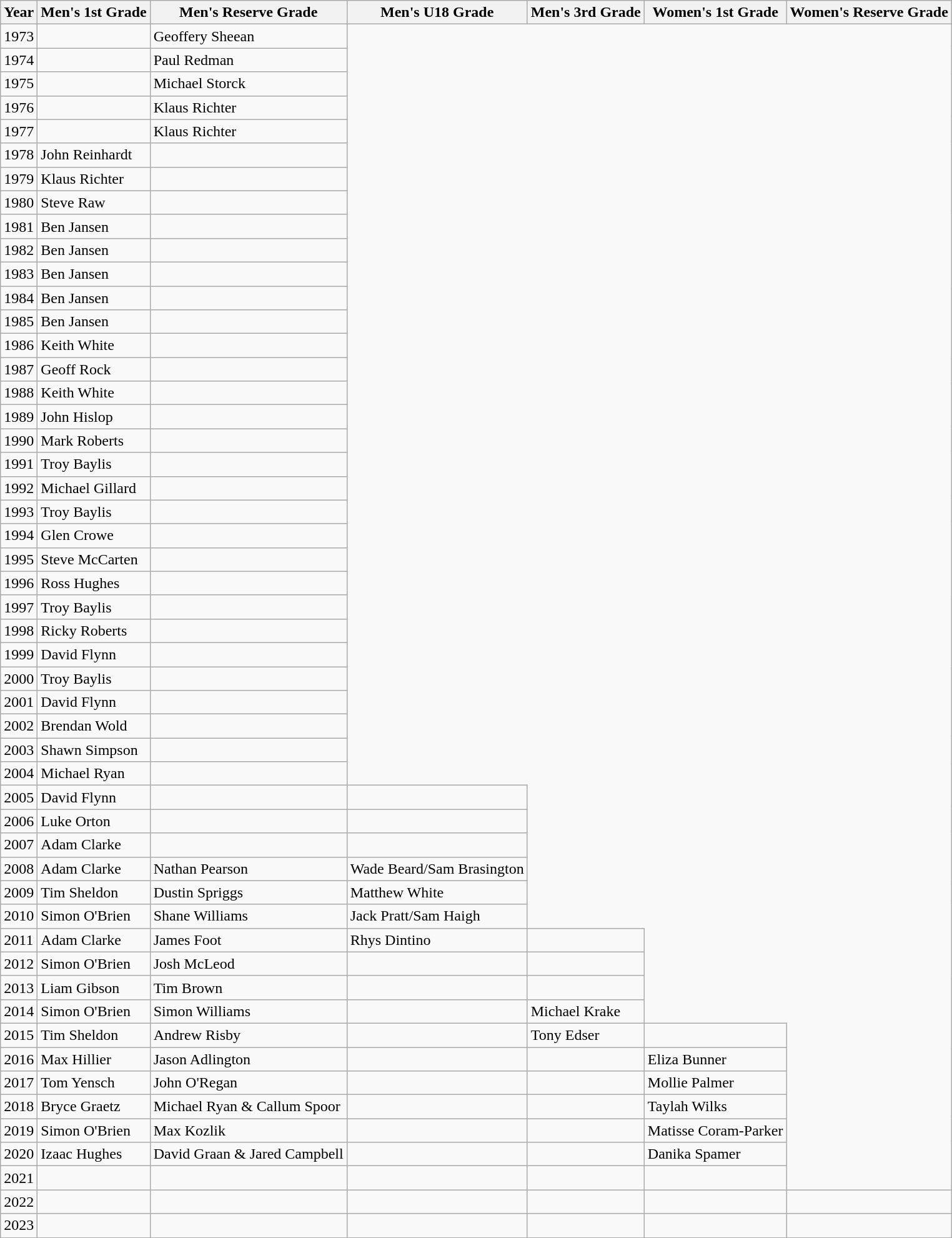<table class="wikitable">
<tr>
<th>Year</th>
<th>Men's 1st Grade</th>
<th>Men's Reserve Grade</th>
<th>Men's U18 Grade</th>
<th>Men's 3rd Grade</th>
<th>Women's 1st Grade</th>
<th>Women's Reserve Grade</th>
</tr>
<tr>
<td>1973</td>
<td></td>
<td>Geoffery Sheean</td>
</tr>
<tr>
<td>1974</td>
<td></td>
<td>Paul Redman</td>
</tr>
<tr>
<td>1975</td>
<td></td>
<td>Michael Storck</td>
</tr>
<tr>
<td>1976</td>
<td></td>
<td>Klaus Richter</td>
</tr>
<tr>
<td>1977</td>
<td></td>
<td>Klaus Richter</td>
</tr>
<tr>
<td>1978</td>
<td>John Reinhardt</td>
<td></td>
</tr>
<tr>
<td>1979</td>
<td>Klaus Richter</td>
<td></td>
</tr>
<tr>
<td>1980</td>
<td>Steve Raw</td>
<td></td>
</tr>
<tr>
<td>1981</td>
<td>Ben Jansen</td>
<td></td>
</tr>
<tr>
<td>1982</td>
<td>Ben Jansen</td>
<td></td>
</tr>
<tr>
<td>1983</td>
<td>Ben Jansen</td>
<td></td>
</tr>
<tr>
<td>1984</td>
<td>Ben Jansen</td>
<td></td>
</tr>
<tr>
<td>1985</td>
<td>Ben Jansen</td>
<td></td>
</tr>
<tr>
<td>1986</td>
<td>Keith White</td>
<td></td>
</tr>
<tr>
<td>1987</td>
<td>Geoff Rock</td>
<td></td>
</tr>
<tr>
<td>1988</td>
<td>Keith White</td>
<td></td>
</tr>
<tr>
<td>1989</td>
<td>John Hislop</td>
<td></td>
</tr>
<tr>
<td>1990</td>
<td>Mark Roberts</td>
<td></td>
</tr>
<tr>
<td>1991</td>
<td>Troy Baylis</td>
<td></td>
</tr>
<tr>
<td>1992</td>
<td>Michael Gillard</td>
<td></td>
</tr>
<tr>
<td>1993</td>
<td>Troy Baylis</td>
<td></td>
</tr>
<tr>
<td>1994</td>
<td>Glen Crowe</td>
<td></td>
</tr>
<tr>
<td>1995</td>
<td>Steve McCarten</td>
<td></td>
</tr>
<tr>
<td>1996</td>
<td>Ross Hughes</td>
<td></td>
</tr>
<tr>
<td>1997</td>
<td>Troy Baylis</td>
<td></td>
</tr>
<tr>
<td>1998</td>
<td>Ricky Roberts</td>
<td></td>
</tr>
<tr>
<td>1999</td>
<td>David Flynn</td>
<td></td>
</tr>
<tr>
<td>2000</td>
<td>Troy Baylis</td>
<td></td>
</tr>
<tr>
<td>2001</td>
<td>David Flynn</td>
<td></td>
</tr>
<tr>
<td>2002</td>
<td>Brendan Wold</td>
<td></td>
</tr>
<tr>
<td>2003</td>
<td>Shawn Simpson</td>
<td></td>
</tr>
<tr>
<td>2004</td>
<td>Michael Ryan</td>
<td></td>
</tr>
<tr>
<td>2005</td>
<td>David Flynn</td>
<td></td>
<td></td>
</tr>
<tr>
<td>2006</td>
<td>Luke Orton</td>
<td></td>
<td></td>
</tr>
<tr>
<td>2007</td>
<td>Adam Clarke</td>
<td></td>
<td></td>
</tr>
<tr>
<td>2008</td>
<td>Adam Clarke</td>
<td>Nathan Pearson</td>
<td>Wade Beard/Sam Brasington</td>
</tr>
<tr>
<td>2009</td>
<td>Tim Sheldon</td>
<td>Dustin Spriggs</td>
<td>Matthew White</td>
</tr>
<tr>
<td>2010</td>
<td>Simon O'Brien</td>
<td>Shane Williams</td>
<td>Jack Pratt/Sam Haigh</td>
</tr>
<tr>
<td>2011</td>
<td>Adam Clarke</td>
<td>James Foot</td>
<td>Rhys Dintino</td>
<td></td>
</tr>
<tr>
<td>2012</td>
<td>Simon O'Brien</td>
<td>Josh McLeod</td>
<td></td>
<td></td>
</tr>
<tr>
<td>2013</td>
<td>Liam Gibson</td>
<td>Tim Brown</td>
<td></td>
<td></td>
</tr>
<tr>
<td>2014</td>
<td>Simon O'Brien</td>
<td>Simon Williams</td>
<td></td>
<td>Michael Krake</td>
</tr>
<tr>
<td>2015</td>
<td>Tim Sheldon</td>
<td>Andrew Risby</td>
<td></td>
<td>Tony Edser</td>
<td></td>
</tr>
<tr>
<td>2016</td>
<td>Max Hillier</td>
<td>Jason Adlington</td>
<td></td>
<td></td>
<td>Eliza Bunner</td>
</tr>
<tr>
<td>2017</td>
<td>Tom Yensch</td>
<td>John O'Regan</td>
<td></td>
<td></td>
<td>Mollie Palmer</td>
</tr>
<tr>
<td>2018</td>
<td>Bryce Graetz</td>
<td>Michael Ryan & Callum Spoor</td>
<td></td>
<td></td>
<td>Taylah Wilks</td>
</tr>
<tr>
<td>2019</td>
<td>Simon O'Brien</td>
<td>Max Kozlik</td>
<td></td>
<td></td>
<td>Matisse Coram-Parker</td>
</tr>
<tr>
<td>2020</td>
<td>Izaac Hughes</td>
<td>David Graan & Jared Campbell</td>
<td></td>
<td></td>
<td>Danika Spamer</td>
</tr>
<tr>
<td>2021</td>
<td></td>
<td></td>
<td></td>
<td></td>
<td></td>
</tr>
<tr>
<td>2022</td>
<td></td>
<td></td>
<td></td>
<td></td>
<td></td>
<td></td>
</tr>
<tr>
<td>2023</td>
<td></td>
<td></td>
<td></td>
<td></td>
<td></td>
</tr>
<tr>
</tr>
</table>
